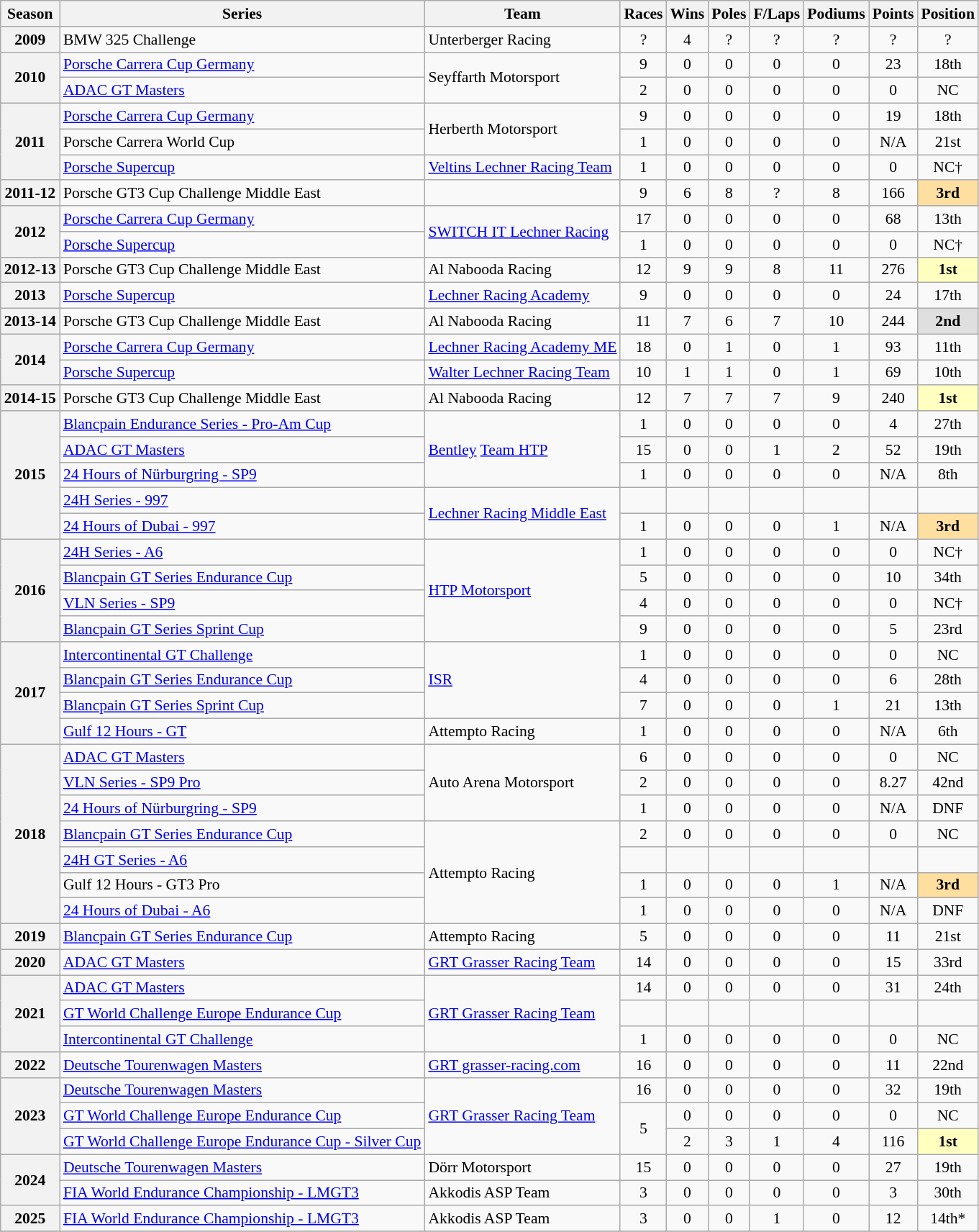<table class="wikitable" style="font-size: 90%; text-align:center">
<tr>
<th>Season</th>
<th>Series</th>
<th>Team</th>
<th>Races</th>
<th>Wins</th>
<th>Poles</th>
<th>F/Laps</th>
<th>Podiums</th>
<th>Points</th>
<th>Position</th>
</tr>
<tr>
<th>2009</th>
<td align=left>BMW 325 Challenge</td>
<td align=left>Unterberger Racing</td>
<td>?</td>
<td>4</td>
<td>?</td>
<td>?</td>
<td>?</td>
<td>?</td>
<td>?</td>
</tr>
<tr>
<th rowspan=2>2010</th>
<td align=left><a href='#'>Porsche Carrera Cup Germany</a></td>
<td rowspan=2 align=left>Seyffarth Motorsport</td>
<td>9</td>
<td>0</td>
<td>0</td>
<td>0</td>
<td>0</td>
<td>23</td>
<td>18th</td>
</tr>
<tr>
<td align=left><a href='#'>ADAC GT Masters</a></td>
<td>2</td>
<td>0</td>
<td>0</td>
<td>0</td>
<td>0</td>
<td>0</td>
<td>NC</td>
</tr>
<tr>
<th rowspan=3>2011</th>
<td align=left><a href='#'>Porsche Carrera Cup Germany</a></td>
<td rowspan=2 align=left>Herberth Motorsport</td>
<td>9</td>
<td>0</td>
<td>0</td>
<td>0</td>
<td>0</td>
<td>19</td>
<td>18th</td>
</tr>
<tr>
<td align=left>Porsche Carrera World Cup</td>
<td>1</td>
<td>0</td>
<td>0</td>
<td>0</td>
<td>0</td>
<td>N/A</td>
<td>21st</td>
</tr>
<tr>
<td align=left><a href='#'>Porsche Supercup</a></td>
<td align=left><a href='#'>Veltins Lechner Racing Team</a></td>
<td>1</td>
<td>0</td>
<td>0</td>
<td>0</td>
<td>0</td>
<td>0</td>
<td>NC†</td>
</tr>
<tr>
<th>2011-12</th>
<td align=left>Porsche GT3 Cup Challenge Middle East</td>
<td align=left></td>
<td>9</td>
<td>6</td>
<td>8</td>
<td>?</td>
<td>8</td>
<td>166</td>
<td style="background:#FFDF9F;"><strong>3rd</strong></td>
</tr>
<tr>
<th rowspan=2>2012</th>
<td align=left><a href='#'>Porsche Carrera Cup Germany</a></td>
<td rowspan=2 align=left><a href='#'>SWITCH IT Lechner Racing</a></td>
<td>17</td>
<td>0</td>
<td>0</td>
<td>0</td>
<td>0</td>
<td>68</td>
<td>13th</td>
</tr>
<tr>
<td align=left><a href='#'>Porsche Supercup</a></td>
<td>1</td>
<td>0</td>
<td>0</td>
<td>0</td>
<td>0</td>
<td>0</td>
<td>NC†</td>
</tr>
<tr>
<th>2012-13</th>
<td align=left>Porsche GT3 Cup Challenge Middle East</td>
<td align=left>Al Nabooda Racing</td>
<td>12</td>
<td>9</td>
<td>9</td>
<td>8</td>
<td>11</td>
<td>276</td>
<td style="background:#FFFFBF;"><strong>1st</strong></td>
</tr>
<tr>
<th>2013</th>
<td align=left><a href='#'>Porsche Supercup</a></td>
<td align=left><a href='#'>Lechner Racing Academy</a></td>
<td>9</td>
<td>0</td>
<td>0</td>
<td>0</td>
<td>0</td>
<td>24</td>
<td>17th</td>
</tr>
<tr>
<th>2013-14</th>
<td align=left>Porsche GT3 Cup Challenge Middle East</td>
<td align=left>Al Nabooda Racing</td>
<td>11</td>
<td>7</td>
<td>6</td>
<td>7</td>
<td>10</td>
<td>244</td>
<td style="background:#DFDFDF;"><strong>2nd</strong></td>
</tr>
<tr>
<th rowspan=2>2014</th>
<td align=left><a href='#'>Porsche Carrera Cup Germany</a></td>
<td align=left><a href='#'>Lechner Racing Academy ME</a></td>
<td>18</td>
<td>0</td>
<td>1</td>
<td>0</td>
<td>1</td>
<td>93</td>
<td>11th</td>
</tr>
<tr>
<td align=left><a href='#'>Porsche Supercup</a></td>
<td align=left><a href='#'>Walter Lechner Racing Team</a></td>
<td>10</td>
<td>1</td>
<td>1</td>
<td>0</td>
<td>1</td>
<td>69</td>
<td>10th</td>
</tr>
<tr>
<th>2014-15</th>
<td align=left>Porsche GT3 Cup Challenge Middle East</td>
<td align=left>Al Nabooda Racing</td>
<td>12</td>
<td>7</td>
<td>7</td>
<td>7</td>
<td>9</td>
<td>240</td>
<td style="background:#FFFFBF;"><strong>1st</strong></td>
</tr>
<tr>
<th rowspan="5">2015</th>
<td align=left><a href='#'>Blancpain Endurance Series - Pro-Am Cup</a></td>
<td rowspan=3 align=left><a href='#'>Bentley</a> <a href='#'>Team HTP</a></td>
<td>1</td>
<td>0</td>
<td>0</td>
<td>0</td>
<td>0</td>
<td>4</td>
<td>27th</td>
</tr>
<tr>
<td align=left><a href='#'>ADAC GT Masters</a></td>
<td>15</td>
<td>0</td>
<td>0</td>
<td>1</td>
<td>2</td>
<td>52</td>
<td>19th</td>
</tr>
<tr>
<td align=left><a href='#'>24 Hours of Nürburgring - SP9</a></td>
<td>1</td>
<td>0</td>
<td>0</td>
<td>0</td>
<td>0</td>
<td>N/A</td>
<td>8th</td>
</tr>
<tr>
<td align=left><a href='#'>24H Series - 997</a></td>
<td rowspan="2" align=left><a href='#'>Lechner Racing Middle East</a></td>
<td></td>
<td></td>
<td></td>
<td></td>
<td></td>
<td></td>
<td></td>
</tr>
<tr>
<td align="left"><a href='#'>24 Hours of Dubai - 997</a></td>
<td>1</td>
<td>0</td>
<td>0</td>
<td>0</td>
<td>1</td>
<td>N/A</td>
<td style="background:#FFDF9F;"><strong>3rd</strong></td>
</tr>
<tr>
<th rowspan=4>2016</th>
<td align=left><a href='#'>24H Series - A6</a></td>
<td rowspan=4 align=left><a href='#'>HTP Motorsport</a></td>
<td>1</td>
<td>0</td>
<td>0</td>
<td>0</td>
<td>0</td>
<td>0</td>
<td>NC†</td>
</tr>
<tr>
<td align=left><a href='#'>Blancpain GT Series Endurance Cup</a></td>
<td>5</td>
<td>0</td>
<td>0</td>
<td>0</td>
<td>0</td>
<td>10</td>
<td>34th</td>
</tr>
<tr>
<td align=left><a href='#'>VLN Series - SP9</a></td>
<td>4</td>
<td>0</td>
<td>0</td>
<td>0</td>
<td>0</td>
<td>0</td>
<td>NC†</td>
</tr>
<tr>
<td align=left><a href='#'>Blancpain GT Series Sprint Cup</a></td>
<td>9</td>
<td>0</td>
<td>0</td>
<td>0</td>
<td>0</td>
<td>5</td>
<td>23rd</td>
</tr>
<tr>
<th rowspan=4>2017</th>
<td align=left><a href='#'>Intercontinental GT Challenge</a></td>
<td rowspan=3 align=left><a href='#'>ISR</a></td>
<td>1</td>
<td>0</td>
<td>0</td>
<td>0</td>
<td>0</td>
<td>0</td>
<td>NC</td>
</tr>
<tr>
<td align=left><a href='#'>Blancpain GT Series Endurance Cup</a></td>
<td>4</td>
<td>0</td>
<td>0</td>
<td>0</td>
<td>0</td>
<td>6</td>
<td>28th</td>
</tr>
<tr>
<td align=left><a href='#'>Blancpain GT Series Sprint Cup</a></td>
<td>7</td>
<td>0</td>
<td>0</td>
<td>0</td>
<td>1</td>
<td>21</td>
<td>13th</td>
</tr>
<tr>
<td align=left><a href='#'>Gulf 12 Hours - GT</a></td>
<td align=left>Attempto Racing</td>
<td>1</td>
<td>0</td>
<td>0</td>
<td>0</td>
<td>0</td>
<td>N/A</td>
<td>6th</td>
</tr>
<tr>
<th rowspan="7">2018</th>
<td align="left"><a href='#'>ADAC GT Masters</a></td>
<td rowspan="3" align=left>Auto Arena Motorsport</td>
<td>6</td>
<td>0</td>
<td>0</td>
<td>0</td>
<td>0</td>
<td>0</td>
<td>NC</td>
</tr>
<tr>
<td align=left><a href='#'>VLN Series - SP9 Pro</a></td>
<td>2</td>
<td>0</td>
<td>0</td>
<td>0</td>
<td>0</td>
<td>8.27</td>
<td>42nd</td>
</tr>
<tr>
<td align=left><a href='#'>24 Hours of Nürburgring - SP9</a></td>
<td>1</td>
<td>0</td>
<td>0</td>
<td>0</td>
<td>0</td>
<td>N/A</td>
<td>DNF</td>
</tr>
<tr>
<td align="left"><a href='#'>Blancpain GT Series Endurance Cup</a></td>
<td rowspan="4" align=left>Attempto Racing</td>
<td>2</td>
<td>0</td>
<td>0</td>
<td>0</td>
<td>0</td>
<td>0</td>
<td>NC</td>
</tr>
<tr>
<td align=left><a href='#'>24H GT Series - A6</a></td>
<td></td>
<td></td>
<td></td>
<td></td>
<td></td>
<td></td>
<td></td>
</tr>
<tr>
<td align="left">Gulf 12 Hours - GT3 Pro</td>
<td>1</td>
<td>0</td>
<td>0</td>
<td>0</td>
<td>1</td>
<td>N/A</td>
<td style="background:#FFDF9F;"><strong>3rd</strong></td>
</tr>
<tr>
<td align=left><a href='#'>24 Hours of Dubai - A6</a></td>
<td>1</td>
<td>0</td>
<td>0</td>
<td>0</td>
<td>0</td>
<td>N/A</td>
<td>DNF</td>
</tr>
<tr>
<th>2019</th>
<td align=left><a href='#'>Blancpain GT Series Endurance Cup</a></td>
<td align="left">Attempto Racing</td>
<td>5</td>
<td>0</td>
<td>0</td>
<td>0</td>
<td>0</td>
<td>11</td>
<td>21st</td>
</tr>
<tr>
<th>2020</th>
<td align=left><a href='#'>ADAC GT Masters</a></td>
<td align=left><a href='#'>GRT Grasser Racing Team</a></td>
<td>14</td>
<td>0</td>
<td>0</td>
<td>0</td>
<td>0</td>
<td>15</td>
<td>33rd</td>
</tr>
<tr>
<th rowspan=3>2021</th>
<td align=left><a href='#'>ADAC GT Masters</a></td>
<td rowspan="3" align="left"><a href='#'>GRT Grasser Racing Team</a></td>
<td>14</td>
<td>0</td>
<td>0</td>
<td>0</td>
<td>0</td>
<td>31</td>
<td>24th</td>
</tr>
<tr>
<td align=left><a href='#'>GT World Challenge Europe Endurance Cup</a></td>
<td></td>
<td></td>
<td></td>
<td></td>
<td></td>
<td></td>
<td></td>
</tr>
<tr>
<td align=left><a href='#'>Intercontinental GT Challenge</a></td>
<td>1</td>
<td>0</td>
<td>0</td>
<td>0</td>
<td>0</td>
<td>0</td>
<td>NC</td>
</tr>
<tr>
<th>2022</th>
<td align=left><a href='#'>Deutsche Tourenwagen Masters</a></td>
<td align=left><a href='#'>GRT grasser-racing.com</a></td>
<td>16</td>
<td>0</td>
<td>0</td>
<td>0</td>
<td>0</td>
<td>11</td>
<td>22nd</td>
</tr>
<tr>
<th rowspan="3">2023</th>
<td align=left><a href='#'>Deutsche Tourenwagen Masters</a></td>
<td rowspan="3" align="left"><a href='#'>GRT Grasser Racing Team</a></td>
<td>16</td>
<td>0</td>
<td>0</td>
<td>0</td>
<td>0</td>
<td>32</td>
<td>19th</td>
</tr>
<tr>
<td align=left><a href='#'>GT World Challenge Europe Endurance Cup</a></td>
<td rowspan="2">5</td>
<td>0</td>
<td>0</td>
<td>0</td>
<td>0</td>
<td>0</td>
<td>NC</td>
</tr>
<tr>
<td align=left><a href='#'>GT World Challenge Europe Endurance Cup - Silver Cup</a></td>
<td>2</td>
<td>3</td>
<td>1</td>
<td>4</td>
<td>116</td>
<td style="background:#FFFFBF;"><strong>1st</strong></td>
</tr>
<tr>
<th rowspan="2">2024</th>
<td align=left><a href='#'>Deutsche Tourenwagen Masters</a></td>
<td align=left>Dörr Motorsport</td>
<td>15</td>
<td>0</td>
<td>0</td>
<td>0</td>
<td>0</td>
<td>27</td>
<td>19th</td>
</tr>
<tr>
<td align=left><a href='#'>FIA World Endurance Championship - LMGT3</a></td>
<td align=left>Akkodis ASP Team</td>
<td>3</td>
<td>0</td>
<td>0</td>
<td>0</td>
<td>0</td>
<td>3</td>
<td>30th</td>
</tr>
<tr>
<th>2025</th>
<td align=left><a href='#'>FIA World Endurance Championship - LMGT3</a></td>
<td align=left>Akkodis ASP Team</td>
<td>3</td>
<td>0</td>
<td>0</td>
<td>1</td>
<td>0</td>
<td>12</td>
<td>14th*</td>
</tr>
<tr>
</tr>
</table>
